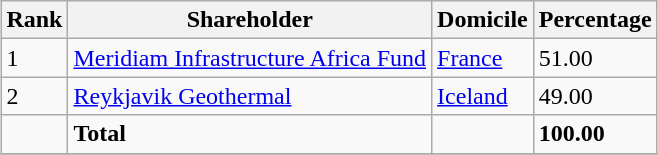<table class="wikitable sortable" style="margin: 0.5em auto">
<tr>
<th>Rank</th>
<th>Shareholder</th>
<th>Domicile</th>
<th>Percentage</th>
</tr>
<tr>
<td>1</td>
<td><a href='#'>Meridiam Infrastructure Africa Fund</a></td>
<td><a href='#'>France</a></td>
<td>51.00</td>
</tr>
<tr>
<td>2</td>
<td><a href='#'>Reykjavik Geothermal</a></td>
<td><a href='#'>Iceland</a></td>
<td>49.00</td>
</tr>
<tr>
<td></td>
<td><strong>Total</strong></td>
<td></td>
<td><strong>100.00</strong></td>
</tr>
<tr>
</tr>
</table>
